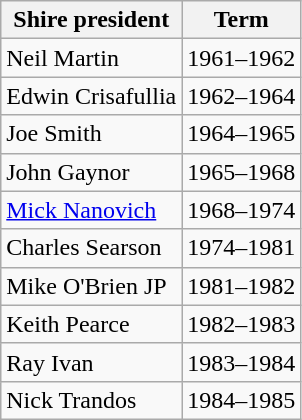<table class="wikitable">
<tr>
<th>Shire president</th>
<th>Term</th>
</tr>
<tr>
<td>Neil Martin</td>
<td>1961–1962</td>
</tr>
<tr>
<td>Edwin Crisafullia</td>
<td>1962–1964</td>
</tr>
<tr>
<td>Joe Smith</td>
<td>1964–1965</td>
</tr>
<tr>
<td>John Gaynor</td>
<td>1965–1968</td>
</tr>
<tr>
<td><a href='#'>Mick Nanovich</a></td>
<td>1968–1974</td>
</tr>
<tr>
<td>Charles Searson</td>
<td>1974–1981</td>
</tr>
<tr>
<td>Mike O'Brien JP</td>
<td>1981–1982</td>
</tr>
<tr>
<td>Keith Pearce</td>
<td>1982–1983</td>
</tr>
<tr>
<td>Ray Ivan</td>
<td>1983–1984</td>
</tr>
<tr>
<td>Nick Trandos</td>
<td>1984–1985</td>
</tr>
</table>
